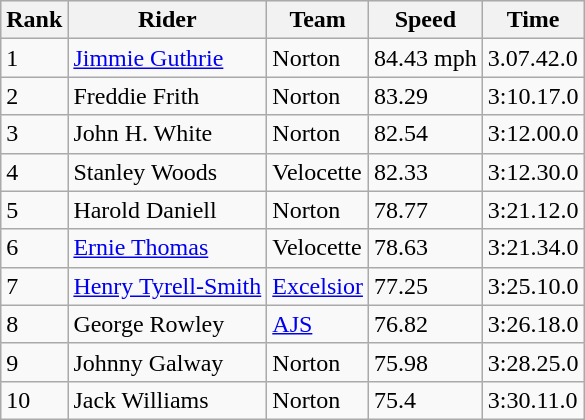<table class="wikitable">
<tr style="background:#efefef;">
<th>Rank</th>
<th>Rider</th>
<th>Team</th>
<th>Speed</th>
<th>Time</th>
</tr>
<tr>
<td>1</td>
<td> <a href='#'>Jimmie Guthrie</a></td>
<td>Norton</td>
<td>84.43 mph</td>
<td>3.07.42.0</td>
</tr>
<tr>
<td>2</td>
<td> Freddie Frith</td>
<td>Norton</td>
<td>83.29</td>
<td>3:10.17.0</td>
</tr>
<tr>
<td>3</td>
<td> John H. White</td>
<td>Norton</td>
<td>82.54</td>
<td>3:12.00.0</td>
</tr>
<tr>
<td>4</td>
<td> Stanley Woods</td>
<td>Velocette</td>
<td>82.33</td>
<td>3:12.30.0</td>
</tr>
<tr>
<td>5</td>
<td> Harold Daniell</td>
<td>Norton</td>
<td>78.77</td>
<td>3:21.12.0</td>
</tr>
<tr>
<td>6</td>
<td> <a href='#'>Ernie Thomas</a></td>
<td>Velocette</td>
<td>78.63</td>
<td>3:21.34.0</td>
</tr>
<tr>
<td>7</td>
<td> <a href='#'>Henry Tyrell-Smith</a></td>
<td><a href='#'>Excelsior</a></td>
<td>77.25</td>
<td>3:25.10.0</td>
</tr>
<tr>
<td>8</td>
<td> George Rowley</td>
<td><a href='#'>AJS</a></td>
<td>76.82</td>
<td>3:26.18.0</td>
</tr>
<tr>
<td>9</td>
<td> Johnny Galway</td>
<td>Norton</td>
<td>75.98</td>
<td>3:28.25.0</td>
</tr>
<tr>
<td>10</td>
<td> Jack Williams</td>
<td>Norton</td>
<td>75.4</td>
<td>3:30.11.0</td>
</tr>
</table>
